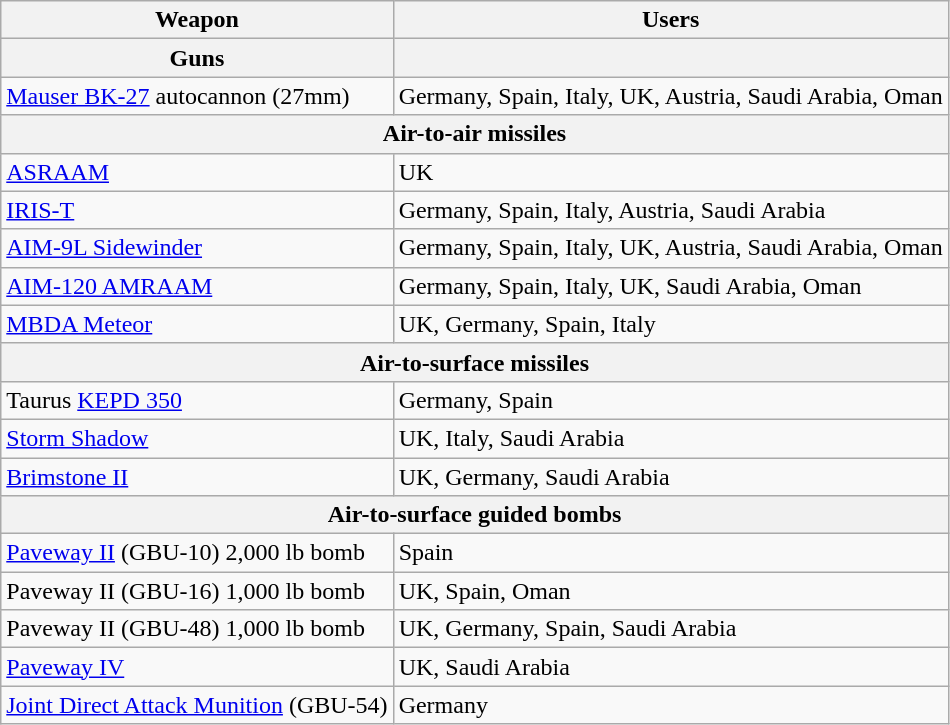<table class="wikitable">
<tr>
<th>Weapon</th>
<th>Users</th>
</tr>
<tr>
<th>Guns</th>
<th></th>
</tr>
<tr>
<td><a href='#'>Mauser BK-27</a> autocannon (27mm)</td>
<td>Germany, Spain, Italy, UK, Austria, Saudi Arabia, Oman</td>
</tr>
<tr>
<th colspan="2">Air-to-air missiles</th>
</tr>
<tr>
<td><a href='#'>ASRAAM</a></td>
<td>UK</td>
</tr>
<tr>
<td><a href='#'>IRIS-T</a></td>
<td>Germany, Spain, Italy, Austria, Saudi Arabia</td>
</tr>
<tr>
<td><a href='#'>AIM-9L Sidewinder</a></td>
<td>Germany, Spain, Italy, UK, Austria, Saudi Arabia, Oman</td>
</tr>
<tr>
<td><a href='#'>AIM-120 AMRAAM</a></td>
<td>Germany, Spain, Italy, UK, Saudi Arabia, Oman</td>
</tr>
<tr>
<td><a href='#'>MBDA Meteor</a></td>
<td>UK, Germany, Spain, Italy</td>
</tr>
<tr>
<th colspan="2">Air-to-surface missiles</th>
</tr>
<tr>
<td>Taurus <a href='#'>KEPD 350</a></td>
<td>Germany, Spain</td>
</tr>
<tr>
<td><a href='#'>Storm Shadow</a></td>
<td>UK, Italy, Saudi Arabia</td>
</tr>
<tr>
<td><a href='#'>Brimstone II</a></td>
<td>UK, Germany, Saudi Arabia</td>
</tr>
<tr>
<th colspan="2">Air-to-surface guided bombs</th>
</tr>
<tr>
<td><a href='#'>Paveway II</a> (GBU-10) 2,000 lb bomb</td>
<td>Spain</td>
</tr>
<tr>
<td>Paveway II (GBU-16) 1,000 lb bomb</td>
<td>UK, Spain, Oman</td>
</tr>
<tr>
<td>Paveway II (GBU-48) 1,000 lb bomb</td>
<td>UK, Germany, Spain, Saudi Arabia</td>
</tr>
<tr>
<td><a href='#'>Paveway IV</a></td>
<td>UK, Saudi Arabia</td>
</tr>
<tr>
<td><a href='#'>Joint Direct Attack Munition</a> (GBU-54)</td>
<td>Germany</td>
</tr>
</table>
